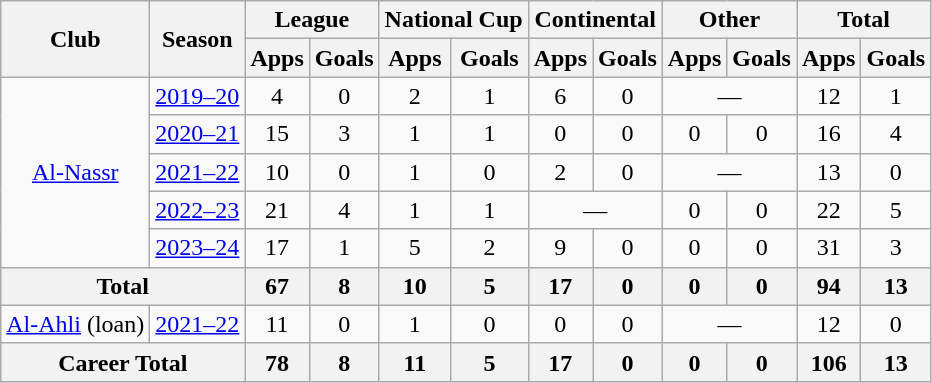<table class="wikitable" style="text-align: center;">
<tr>
<th rowspan="2">Club</th>
<th rowspan="2">Season</th>
<th colspan="2">League</th>
<th colspan="2">National Cup</th>
<th colspan="2">Continental</th>
<th colspan="2">Other</th>
<th colspan="2">Total</th>
</tr>
<tr>
<th>Apps</th>
<th>Goals</th>
<th>Apps</th>
<th>Goals</th>
<th>Apps</th>
<th>Goals</th>
<th>Apps</th>
<th>Goals</th>
<th>Apps</th>
<th>Goals</th>
</tr>
<tr>
<td rowspan="5"><a href='#'>Al-Nassr</a></td>
<td><a href='#'>2019–20</a></td>
<td>4</td>
<td>0</td>
<td>2</td>
<td>1</td>
<td>6</td>
<td>0</td>
<td colspan="2">—</td>
<td>12</td>
<td>1</td>
</tr>
<tr>
<td><a href='#'>2020–21</a></td>
<td>15</td>
<td>3</td>
<td>1</td>
<td>1</td>
<td>0</td>
<td>0</td>
<td>0</td>
<td>0</td>
<td>16</td>
<td>4</td>
</tr>
<tr>
<td><a href='#'>2021–22</a></td>
<td>10</td>
<td>0</td>
<td>1</td>
<td>0</td>
<td>2</td>
<td>0</td>
<td colspan="2">—</td>
<td>13</td>
<td>0</td>
</tr>
<tr>
<td><a href='#'>2022–23</a></td>
<td>21</td>
<td>4</td>
<td>1</td>
<td>1</td>
<td colspan="2">—</td>
<td>0</td>
<td>0</td>
<td>22</td>
<td>5</td>
</tr>
<tr>
<td><a href='#'>2023–24</a></td>
<td>17</td>
<td>1</td>
<td>5</td>
<td>2</td>
<td>9</td>
<td>0</td>
<td>0</td>
<td>0</td>
<td>31</td>
<td>3</td>
</tr>
<tr>
<th colspan="2">Total</th>
<th>67</th>
<th>8</th>
<th>10</th>
<th>5</th>
<th>17</th>
<th>0</th>
<th>0</th>
<th>0</th>
<th>94</th>
<th>13</th>
</tr>
<tr>
<td rowspan="1"><a href='#'>Al-Ahli</a> (loan)</td>
<td><a href='#'>2021–22</a></td>
<td>11</td>
<td>0</td>
<td>1</td>
<td>0</td>
<td>0</td>
<td>0</td>
<td colspan="2">—</td>
<td>12</td>
<td>0</td>
</tr>
<tr>
<th colspan="2">Career Total</th>
<th>78</th>
<th>8</th>
<th>11</th>
<th>5</th>
<th>17</th>
<th>0</th>
<th>0</th>
<th>0</th>
<th>106</th>
<th>13</th>
</tr>
</table>
